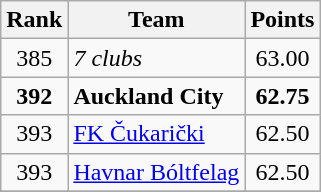<table class="wikitable" style="text-align: center;">
<tr>
<th>Rank</th>
<th>Team</th>
<th>Points</th>
</tr>
<tr>
<td>385</td>
<td align=left><em>7 clubs</em></td>
<td>63.00</td>
</tr>
<tr>
<td><strong>392</strong></td>
<td align=left> <strong>Auckland City</strong></td>
<td><strong>62.75</strong></td>
</tr>
<tr>
<td>393</td>
<td align=left> <a href='#'>FK Čukarički</a></td>
<td>62.50</td>
</tr>
<tr>
<td>393</td>
<td align=left> <a href='#'>Havnar Bóltfelag</a></td>
<td>62.50</td>
</tr>
<tr>
</tr>
</table>
